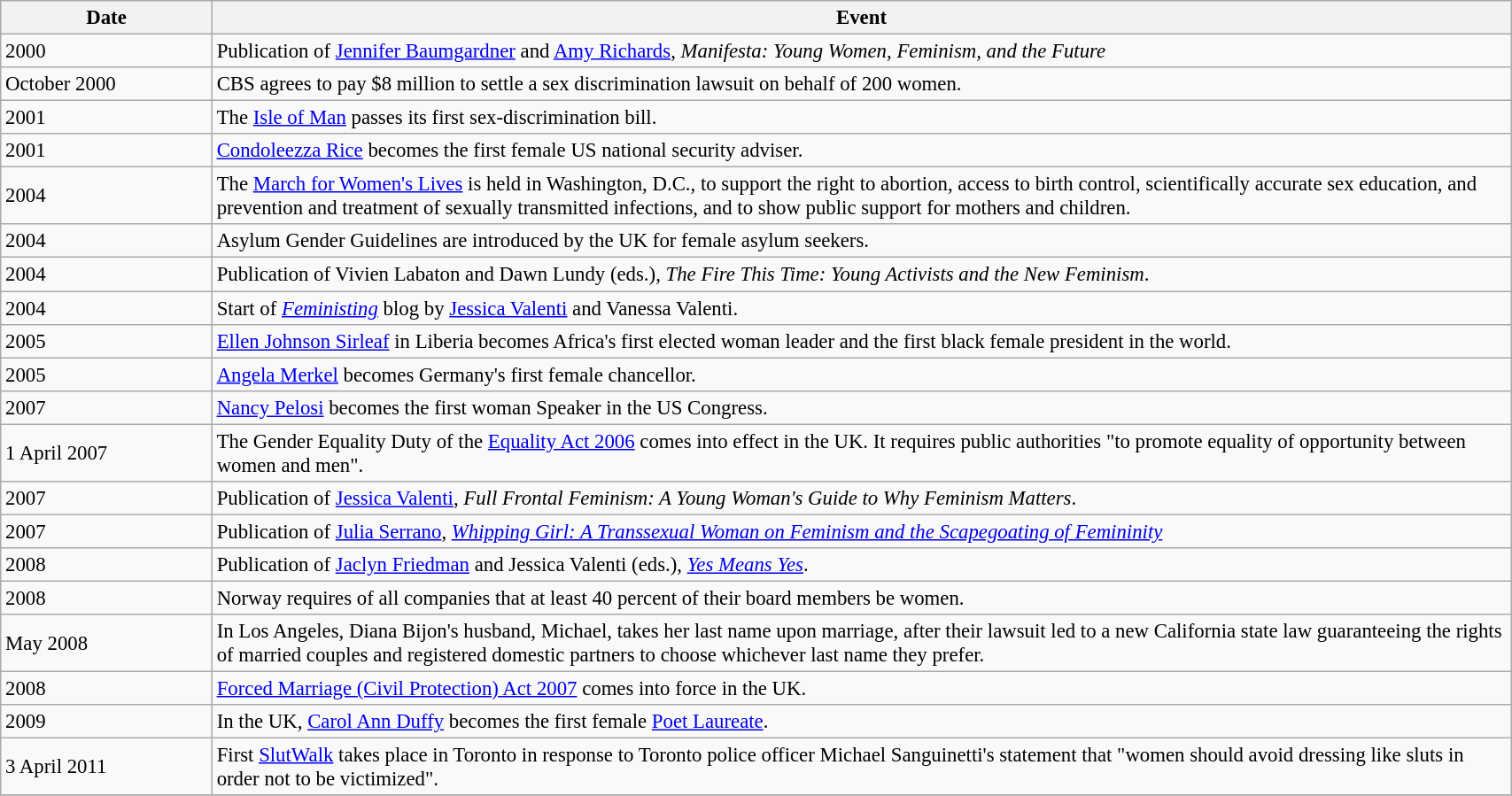<table class="wikitable" style="font-size:95%; width: 90%; text-align:left; float:center; margin-left:10px;">
<tr>
<th scope="col" style="width:10em;">Date</th>
<th>Event</th>
</tr>
<tr>
<td>2000</td>
<td>Publication of <a href='#'>Jennifer Baumgardner</a> and <a href='#'>Amy Richards</a>, <em>Manifesta: Young Women, Feminism, and the Future</em></td>
</tr>
<tr>
<td>October 2000</td>
<td>CBS agrees to pay $8 million to settle a sex discrimination lawsuit on behalf of 200 women.</td>
</tr>
<tr>
<td>2001</td>
<td>The <a href='#'>Isle of Man</a> passes its first sex-discrimination bill.</td>
</tr>
<tr>
<td>2001</td>
<td><a href='#'>Condoleezza Rice</a> becomes the first female US national security adviser.</td>
</tr>
<tr>
<td>2004</td>
<td>The <a href='#'>March for Women's Lives</a> is held in Washington, D.C., to support the right to abortion, access to birth control, scientifically accurate sex education, and prevention and treatment of sexually transmitted infections, and to show public support for mothers and children.</td>
</tr>
<tr>
<td>2004</td>
<td>Asylum Gender Guidelines are introduced by the UK for female asylum seekers.</td>
</tr>
<tr>
<td>2004</td>
<td>Publication of Vivien Labaton and Dawn Lundy (eds.), <em>The Fire This Time: Young Activists and the New Feminism</em>.</td>
</tr>
<tr>
<td>2004</td>
<td>Start of <em><a href='#'>Feministing</a></em> blog by <a href='#'>Jessica Valenti</a> and Vanessa Valenti.</td>
</tr>
<tr>
<td>2005</td>
<td><a href='#'>Ellen Johnson Sirleaf</a> in Liberia becomes Africa's first elected woman leader and the first black female president in the world.</td>
</tr>
<tr>
<td>2005</td>
<td><a href='#'>Angela Merkel</a> becomes Germany's first female chancellor.</td>
</tr>
<tr>
<td>2007</td>
<td><a href='#'>Nancy Pelosi</a> becomes the first woman Speaker in the US Congress.</td>
</tr>
<tr>
<td>1 April 2007</td>
<td>The Gender Equality Duty of the <a href='#'>Equality Act 2006</a> comes into effect in the UK. It requires public authorities "to promote equality of opportunity between women and men".</td>
</tr>
<tr>
<td>2007</td>
<td>Publication of <a href='#'>Jessica Valenti</a>, <em>Full Frontal Feminism: A Young Woman's Guide to Why Feminism Matters</em>.</td>
</tr>
<tr>
<td>2007</td>
<td>Publication of <a href='#'>Julia Serrano</a>, <em><a href='#'>Whipping Girl: A Transsexual Woman on Feminism and the Scapegoating of Femininity</a></em></td>
</tr>
<tr>
<td>2008</td>
<td>Publication of <a href='#'>Jaclyn Friedman</a> and Jessica Valenti (eds.), <em><a href='#'>Yes Means Yes</a></em>.</td>
</tr>
<tr>
<td>2008</td>
<td>Norway requires of all companies that at least 40 percent of their board members be women.</td>
</tr>
<tr>
<td>May 2008</td>
<td>In Los Angeles, Diana Bijon's husband, Michael, takes her last name upon marriage, after their lawsuit led to a new California state law guaranteeing the rights of married couples and registered domestic partners to choose whichever last name they prefer.</td>
</tr>
<tr>
<td>2008</td>
<td><a href='#'>Forced Marriage (Civil Protection) Act 2007</a> comes into force in the UK.</td>
</tr>
<tr>
<td>2009</td>
<td>In the UK, <a href='#'>Carol Ann Duffy</a> becomes the first female <a href='#'>Poet Laureate</a>.</td>
</tr>
<tr>
<td>3 April 2011</td>
<td>First <a href='#'>SlutWalk</a> takes place in Toronto in response to Toronto police officer Michael Sanguinetti's statement that "women should avoid dressing like sluts in order not to be victimized".</td>
</tr>
<tr>
</tr>
</table>
